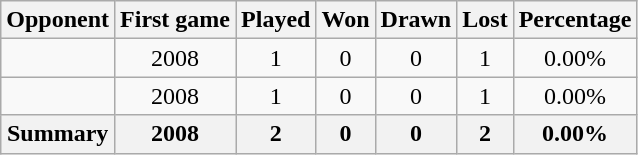<table class="wikitable" style="text-align: center;">
<tr>
<th>Opponent</th>
<th>First game</th>
<th>Played</th>
<th>Won</th>
<th>Drawn</th>
<th>Lost</th>
<th>Percentage</th>
</tr>
<tr>
<td style="text-align: left;"></td>
<td>2008</td>
<td>1</td>
<td>0</td>
<td>0</td>
<td>1</td>
<td>0.00%</td>
</tr>
<tr>
<td style="text-align: left;"></td>
<td>2008</td>
<td>1</td>
<td>0</td>
<td>0</td>
<td>1</td>
<td>0.00%</td>
</tr>
<tr>
<th>Summary</th>
<th>2008</th>
<th>2</th>
<th>0</th>
<th>0</th>
<th>2</th>
<th>0.00%</th>
</tr>
</table>
